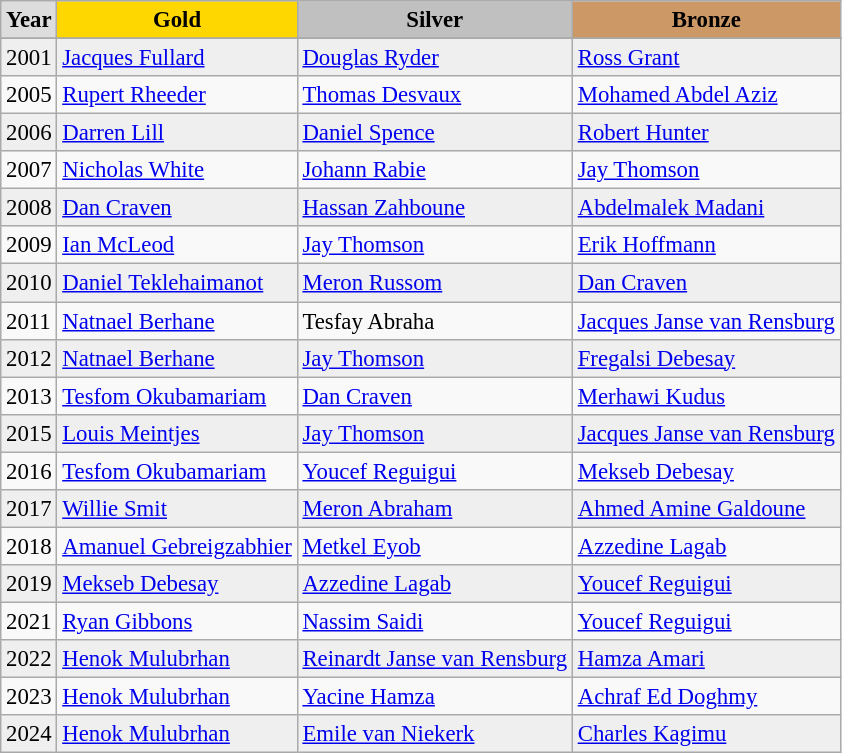<table class="wikitable sortable" style="font-size:95%">
<tr style="text-align:center; background:#e4e4e4; font-weight:bold;">
<td style="background:#ddd;">Year</td>
<td style="background:gold;">Gold</td>
<td style="background:silver;">Silver</td>
<td style="background:#c96;">Bronze</td>
</tr>
<tr style="background:#efefef;">
</tr>
<tr bgcolor="#EFEFEF">
<td>2001</td>
<td> <a href='#'>Jacques Fullard</a></td>
<td> <a href='#'>Douglas Ryder</a></td>
<td> <a href='#'>Ross Grant</a></td>
</tr>
<tr>
<td>2005</td>
<td> <a href='#'>Rupert Rheeder</a></td>
<td> <a href='#'>Thomas Desvaux</a></td>
<td> <a href='#'>Mohamed Abdel Aziz</a></td>
</tr>
<tr bgcolor="#EFEFEF">
<td>2006</td>
<td> <a href='#'>Darren Lill</a></td>
<td> <a href='#'>Daniel Spence</a></td>
<td> <a href='#'>Robert Hunter</a></td>
</tr>
<tr>
<td>2007</td>
<td> <a href='#'>Nicholas White</a></td>
<td> <a href='#'>Johann Rabie</a></td>
<td> <a href='#'>Jay Thomson</a></td>
</tr>
<tr bgcolor="#EFEFEF">
<td>2008</td>
<td> <a href='#'>Dan Craven</a></td>
<td> <a href='#'>Hassan Zahboune</a></td>
<td> <a href='#'>Abdelmalek Madani</a></td>
</tr>
<tr>
<td>2009</td>
<td> <a href='#'>Ian McLeod</a></td>
<td> <a href='#'>Jay Thomson</a></td>
<td> <a href='#'>Erik Hoffmann</a></td>
</tr>
<tr bgcolor="#EFEFEF">
<td>2010</td>
<td> <a href='#'>Daniel Teklehaimanot</a></td>
<td> <a href='#'>Meron Russom</a></td>
<td> <a href='#'>Dan Craven</a></td>
</tr>
<tr>
<td>2011</td>
<td> <a href='#'>Natnael Berhane</a></td>
<td> Tesfay Abraha</td>
<td> <a href='#'>Jacques Janse van Rensburg</a></td>
</tr>
<tr bgcolor="#EFEFEF">
<td>2012</td>
<td> <a href='#'>Natnael Berhane</a></td>
<td> <a href='#'>Jay Thomson</a></td>
<td> <a href='#'>Fregalsi Debesay</a></td>
</tr>
<tr>
<td>2013</td>
<td> <a href='#'>Tesfom Okubamariam</a></td>
<td> <a href='#'>Dan Craven</a></td>
<td> <a href='#'>Merhawi Kudus</a></td>
</tr>
<tr bgcolor="#EFEFEF">
<td>2015</td>
<td> <a href='#'>Louis Meintjes</a></td>
<td> <a href='#'>Jay Thomson</a></td>
<td> <a href='#'>Jacques Janse van Rensburg</a></td>
</tr>
<tr>
<td>2016</td>
<td> <a href='#'>Tesfom Okubamariam</a></td>
<td> <a href='#'>Youcef Reguigui</a></td>
<td> <a href='#'>Mekseb Debesay</a></td>
</tr>
<tr bgcolor="#EFEFEF">
<td>2017</td>
<td> <a href='#'>Willie Smit</a></td>
<td> <a href='#'>Meron Abraham</a></td>
<td> <a href='#'>Ahmed Amine Galdoune</a></td>
</tr>
<tr>
<td>2018</td>
<td> <a href='#'>Amanuel Gebreigzabhier</a></td>
<td> <a href='#'>Metkel Eyob</a></td>
<td> <a href='#'>Azzedine Lagab</a></td>
</tr>
<tr bgcolor="#EFEFEF">
<td>2019</td>
<td> <a href='#'>Mekseb Debesay</a></td>
<td> <a href='#'>Azzedine Lagab</a></td>
<td> <a href='#'>Youcef Reguigui</a></td>
</tr>
<tr>
<td>2021</td>
<td> <a href='#'>Ryan Gibbons</a></td>
<td>  <a href='#'>Nassim Saidi</a></td>
<td>  <a href='#'>Youcef Reguigui</a></td>
</tr>
<tr bgcolor="#EFEFEF">
<td>2022</td>
<td> <a href='#'>Henok Mulubrhan</a></td>
<td> <a href='#'>Reinardt Janse van Rensburg</a></td>
<td> <a href='#'>Hamza Amari</a></td>
</tr>
<tr>
<td>2023</td>
<td> <a href='#'>Henok Mulubrhan</a></td>
<td> <a href='#'>Yacine Hamza</a></td>
<td> <a href='#'>Achraf Ed Doghmy</a></td>
</tr>
<tr bgcolor="#EFEFEF">
<td>2024</td>
<td> <a href='#'>Henok Mulubrhan</a></td>
<td> <a href='#'>Emile van Niekerk</a></td>
<td> <a href='#'>Charles Kagimu</a></td>
</tr>
</table>
